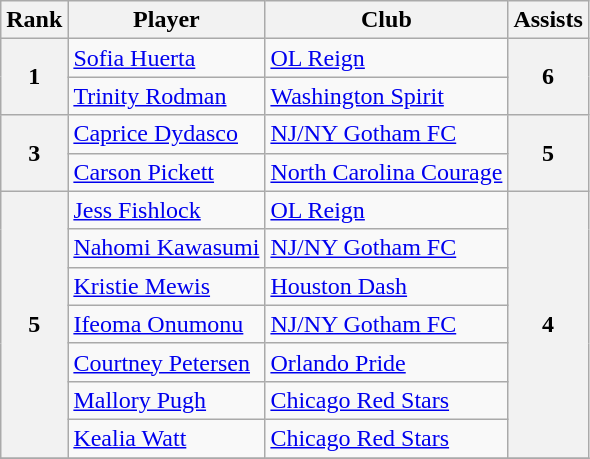<table class="wikitable" style="text-align: left;">
<tr>
<th>Rank</th>
<th>Player</th>
<th>Club</th>
<th>Assists</th>
</tr>
<tr>
<th rowspan=2>1</th>
<td> <a href='#'>Sofia Huerta</a></td>
<td><a href='#'>OL Reign</a></td>
<th rowspan=2>6</th>
</tr>
<tr>
<td> <a href='#'>Trinity Rodman</a></td>
<td><a href='#'>Washington Spirit</a></td>
</tr>
<tr>
<th rowspan=2>3</th>
<td> <a href='#'>Caprice Dydasco</a></td>
<td><a href='#'>NJ/NY Gotham FC</a></td>
<th rowspan=2>5</th>
</tr>
<tr>
<td> <a href='#'>Carson Pickett</a></td>
<td><a href='#'>North Carolina Courage</a></td>
</tr>
<tr>
<th rowspan=7>5</th>
<td> <a href='#'>Jess Fishlock</a></td>
<td><a href='#'>OL Reign</a></td>
<th rowspan=7>4</th>
</tr>
<tr>
<td> <a href='#'>Nahomi Kawasumi</a></td>
<td><a href='#'>NJ/NY Gotham FC</a></td>
</tr>
<tr>
<td> <a href='#'>Kristie Mewis</a></td>
<td><a href='#'>Houston Dash</a></td>
</tr>
<tr>
<td> <a href='#'>Ifeoma Onumonu</a></td>
<td><a href='#'>NJ/NY Gotham FC</a></td>
</tr>
<tr>
<td> <a href='#'>Courtney Petersen</a></td>
<td><a href='#'>Orlando Pride</a></td>
</tr>
<tr>
<td> <a href='#'>Mallory Pugh</a></td>
<td><a href='#'>Chicago Red Stars</a></td>
</tr>
<tr>
<td> <a href='#'>Kealia Watt</a></td>
<td><a href='#'>Chicago Red Stars</a></td>
</tr>
<tr>
</tr>
</table>
